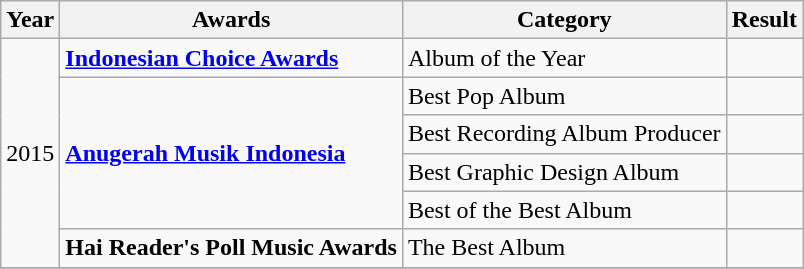<table class="wikitable">
<tr>
<th>Year</th>
<th>Awards</th>
<th>Category</th>
<th>Result</th>
</tr>
<tr>
<td rowspan= "6">2015</td>
<td><strong><a href='#'>Indonesian Choice Awards</a></strong></td>
<td>Album of the Year</td>
<td></td>
</tr>
<tr>
<td rowspan= "4"><strong><a href='#'>Anugerah Musik Indonesia</a></strong></td>
<td>Best Pop Album</td>
<td></td>
</tr>
<tr>
<td>Best Recording Album Producer</td>
<td></td>
</tr>
<tr>
<td>Best Graphic Design Album</td>
<td></td>
</tr>
<tr>
<td>Best of the Best Album</td>
<td></td>
</tr>
<tr>
<td><strong>Hai Reader's Poll Music Awards</strong></td>
<td>The Best Album</td>
<td></td>
</tr>
<tr>
</tr>
</table>
